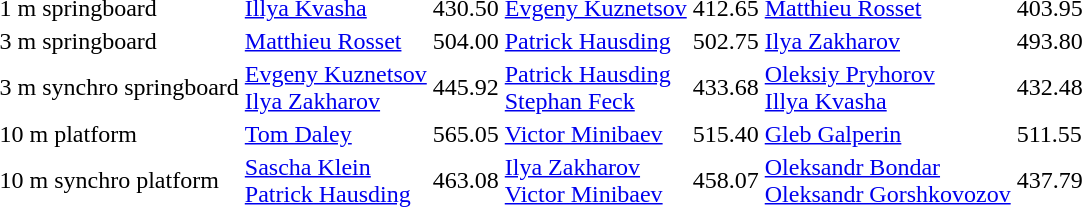<table>
<tr>
<td>1 m springboard<br></td>
<td><a href='#'>Illya Kvasha</a><br></td>
<td>430.50</td>
<td><a href='#'>Evgeny Kuznetsov</a><br></td>
<td>412.65</td>
<td><a href='#'>Matthieu Rosset</a><br></td>
<td>403.95</td>
</tr>
<tr>
<td>3 m springboard<br></td>
<td><a href='#'>Matthieu Rosset</a><br></td>
<td>504.00</td>
<td><a href='#'>Patrick Hausding</a><br></td>
<td>502.75</td>
<td><a href='#'>Ilya Zakharov</a><br></td>
<td>493.80</td>
</tr>
<tr>
<td>3 m synchro springboard<br></td>
<td><a href='#'>Evgeny Kuznetsov</a><br><a href='#'>Ilya Zakharov</a><br></td>
<td>445.92</td>
<td><a href='#'>Patrick Hausding</a><br><a href='#'>Stephan Feck</a><br></td>
<td>433.68</td>
<td><a href='#'>Oleksiy Pryhorov</a><br><a href='#'>Illya Kvasha</a><br></td>
<td>432.48</td>
</tr>
<tr>
<td>10 m platform<br></td>
<td><a href='#'>Tom Daley</a><br></td>
<td>565.05</td>
<td><a href='#'>Victor Minibaev</a><br></td>
<td>515.40</td>
<td><a href='#'>Gleb Galperin</a><br></td>
<td>511.55</td>
</tr>
<tr>
<td>10 m synchro platform<br></td>
<td><a href='#'>Sascha Klein</a><br><a href='#'>Patrick Hausding</a><br></td>
<td>463.08</td>
<td><a href='#'>Ilya Zakharov</a><br><a href='#'>Victor Minibaev</a><br></td>
<td>458.07</td>
<td><a href='#'>Oleksandr Bondar</a><br><a href='#'>Oleksandr Gorshkovozov</a><br></td>
<td>437.79</td>
</tr>
</table>
